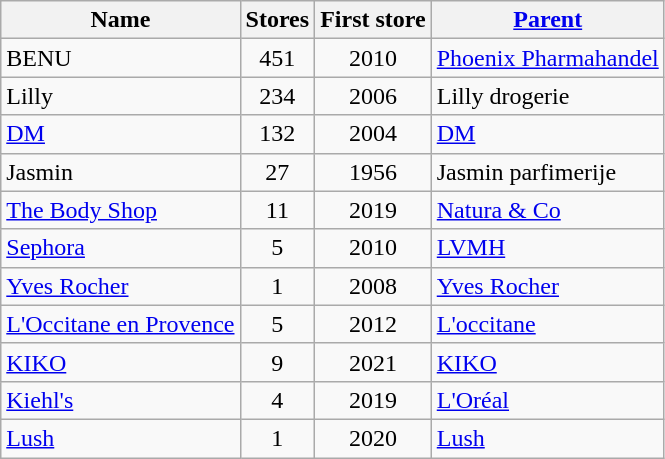<table class="wikitable sortable">
<tr>
<th>Name</th>
<th>Stores</th>
<th>First store</th>
<th><a href='#'>Parent</a></th>
</tr>
<tr>
<td>BENU</td>
<td style="text-align:center;">451</td>
<td style="text-align:center;">2010</td>
<td><a href='#'>Phoenix Pharmahandel</a></td>
</tr>
<tr>
<td>Lilly</td>
<td style="text-align:center;">234</td>
<td style="text-align:center;">2006</td>
<td>Lilly drogerie</td>
</tr>
<tr>
<td><a href='#'>DM</a></td>
<td style="text-align:center;">132</td>
<td style="text-align:center;">2004</td>
<td><a href='#'>DM</a></td>
</tr>
<tr>
<td>Jasmin</td>
<td style="text-align:center;">27</td>
<td style="text-align:center;">1956</td>
<td>Jasmin parfimerije</td>
</tr>
<tr>
<td><a href='#'>The Body Shop</a></td>
<td style="text-align:center;">11</td>
<td style="text-align:center;">2019</td>
<td><a href='#'>Natura & Co</a></td>
</tr>
<tr>
<td><a href='#'>Sephora</a></td>
<td style="text-align:center;">5</td>
<td style="text-align:center;">2010</td>
<td><a href='#'>LVMH</a></td>
</tr>
<tr>
<td><a href='#'>Yves Rocher</a></td>
<td style="text-align:center;">1</td>
<td style="text-align:center;">2008</td>
<td><a href='#'>Yves Rocher</a></td>
</tr>
<tr>
<td><a href='#'>L'Occitane en Provence</a></td>
<td style="text-align:center;">5</td>
<td style="text-align:center;">2012</td>
<td><a href='#'>L'occitane</a></td>
</tr>
<tr>
<td><a href='#'>KIKO</a></td>
<td style="text-align:center;">9</td>
<td style="text-align:center;">2021</td>
<td><a href='#'>KIKO</a></td>
</tr>
<tr>
<td><a href='#'>Kiehl's</a></td>
<td style="text-align:center;">4</td>
<td style="text-align:center;">2019</td>
<td><a href='#'>L'Oréal</a></td>
</tr>
<tr>
<td><a href='#'>Lush</a></td>
<td style="text-align:center;">1</td>
<td style="text-align:center;">2020</td>
<td><a href='#'>Lush</a></td>
</tr>
</table>
